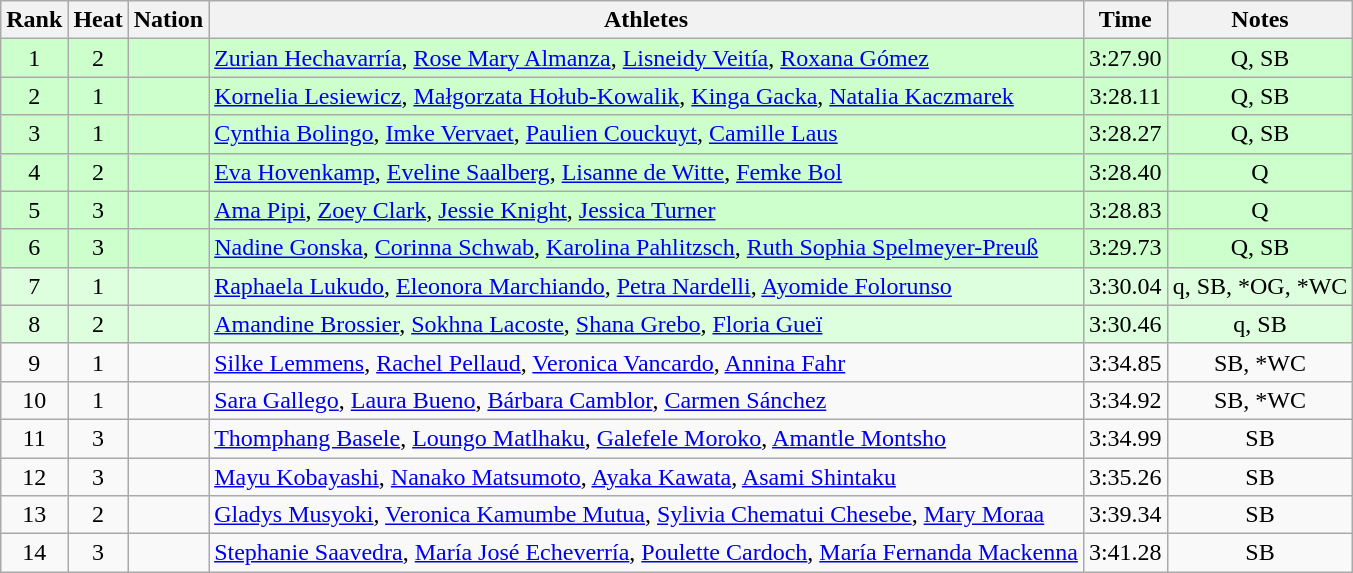<table class="wikitable sortable" style="text-align:center">
<tr>
<th>Rank</th>
<th>Heat</th>
<th>Nation</th>
<th>Athletes</th>
<th>Time</th>
<th>Notes</th>
</tr>
<tr bgcolor="ccffcc">
<td>1</td>
<td>2</td>
<td align="left"></td>
<td align="left"><a href='#'>Zurian Hechavarría</a>, <a href='#'>Rose Mary Almanza</a>, <a href='#'>Lisneidy Veitía</a>, <a href='#'>Roxana Gómez</a></td>
<td>3:27.90</td>
<td>Q, SB</td>
</tr>
<tr bgcolor="ccffcc">
<td>2</td>
<td>1</td>
<td align="left"></td>
<td align="left"><a href='#'>Kornelia Lesiewicz</a>, <a href='#'>Małgorzata Hołub-Kowalik</a>, <a href='#'>Kinga Gacka</a>, <a href='#'>Natalia Kaczmarek</a></td>
<td>3:28.11</td>
<td>Q, SB</td>
</tr>
<tr bgcolor="ccffcc">
<td>3</td>
<td>1</td>
<td align="left"></td>
<td align="left"><a href='#'>Cynthia Bolingo</a>, <a href='#'>Imke Vervaet</a>, <a href='#'>Paulien Couckuyt</a>, <a href='#'>Camille Laus</a></td>
<td>3:28.27</td>
<td>Q, SB</td>
</tr>
<tr bgcolor="ccffcc">
<td>4</td>
<td>2</td>
<td align="left"></td>
<td align="left"><a href='#'>Eva Hovenkamp</a>, <a href='#'>Eveline Saalberg</a>, <a href='#'>Lisanne de Witte</a>, <a href='#'>Femke Bol</a></td>
<td>3:28.40</td>
<td>Q</td>
</tr>
<tr bgcolor="ccffcc">
<td>5</td>
<td>3</td>
<td align="left"></td>
<td align="left"><a href='#'>Ama Pipi</a>, <a href='#'>Zoey Clark</a>, <a href='#'>Jessie Knight</a>, <a href='#'>Jessica Turner</a></td>
<td>3:28.83</td>
<td>Q</td>
</tr>
<tr bgcolor="ccffcc">
<td>6</td>
<td>3</td>
<td align="left"></td>
<td align="left"><a href='#'>Nadine Gonska</a>, <a href='#'>Corinna Schwab</a>, <a href='#'>Karolina Pahlitzsch</a>, <a href='#'>Ruth Sophia Spelmeyer-Preuß</a></td>
<td>3:29.73</td>
<td>Q, SB</td>
</tr>
<tr bgcolor="ddffdd">
<td>7</td>
<td>1</td>
<td align="left"></td>
<td align="left"><a href='#'>Raphaela Lukudo</a>, <a href='#'>Eleonora Marchiando</a>, <a href='#'>Petra Nardelli</a>, <a href='#'>Ayomide Folorunso</a></td>
<td>3:30.04</td>
<td>q, SB, *OG, *WC</td>
</tr>
<tr bgcolor="ddffdd">
<td>8</td>
<td>2</td>
<td align="left"></td>
<td align="left"><a href='#'>Amandine Brossier</a>, <a href='#'>Sokhna Lacoste</a>, <a href='#'>Shana Grebo</a>, <a href='#'>Floria Gueï</a></td>
<td>3:30.46</td>
<td>q, SB</td>
</tr>
<tr>
<td>9</td>
<td>1</td>
<td align="left"></td>
<td align="left"><a href='#'>Silke Lemmens</a>, <a href='#'>Rachel Pellaud</a>, <a href='#'>Veronica Vancardo</a>, <a href='#'>Annina Fahr</a></td>
<td>3:34.85</td>
<td>SB, *WC</td>
</tr>
<tr>
<td>10</td>
<td>1</td>
<td align="left"></td>
<td align="left"><a href='#'>Sara Gallego</a>, <a href='#'>Laura Bueno</a>, <a href='#'>Bárbara Camblor</a>, <a href='#'>Carmen Sánchez</a></td>
<td>3:34.92</td>
<td>SB, *WC</td>
</tr>
<tr>
<td>11</td>
<td>3</td>
<td align="left"></td>
<td align="left"><a href='#'>Thomphang Basele</a>, <a href='#'>Loungo Matlhaku</a>, <a href='#'>Galefele Moroko</a>, <a href='#'>Amantle Montsho</a></td>
<td>3:34.99</td>
<td>SB</td>
</tr>
<tr>
<td>12</td>
<td>3</td>
<td align="left"></td>
<td align="left"><a href='#'>Mayu Kobayashi</a>, <a href='#'>Nanako Matsumoto</a>, <a href='#'>Ayaka Kawata</a>, <a href='#'>Asami Shintaku</a></td>
<td>3:35.26</td>
<td>SB</td>
</tr>
<tr>
<td>13</td>
<td>2</td>
<td align="left"></td>
<td align="left"><a href='#'>Gladys Musyoki</a>, <a href='#'>Veronica Kamumbe Mutua</a>, <a href='#'>Sylivia Chematui Chesebe</a>, <a href='#'>Mary Moraa</a></td>
<td>3:39.34</td>
<td>SB</td>
</tr>
<tr>
<td>14</td>
<td>3</td>
<td align="left"></td>
<td align="left"><a href='#'>Stephanie Saavedra</a>, <a href='#'>María José Echeverría</a>, <a href='#'>Poulette Cardoch</a>, <a href='#'>María Fernanda Mackenna</a></td>
<td>3:41.28</td>
<td>SB</td>
</tr>
</table>
